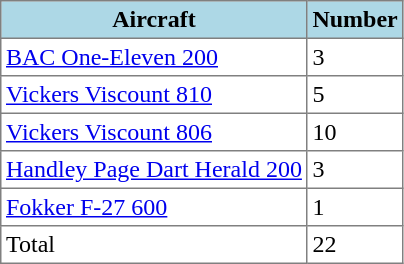<table class="toccolours" border="1" cellpadding="3" style="border-collapse:collapse">
<tr bgcolor=lightblue>
<th>Aircraft</th>
<th>Number</th>
</tr>
<tr>
<td><a href='#'>BAC One-Eleven 200</a></td>
<td>3</td>
</tr>
<tr>
<td><a href='#'>Vickers Viscount 810</a></td>
<td>5</td>
</tr>
<tr>
<td><a href='#'>Vickers Viscount 806</a></td>
<td>10</td>
</tr>
<tr>
<td><a href='#'>Handley Page Dart Herald 200</a></td>
<td>3</td>
</tr>
<tr>
<td><a href='#'>Fokker F-27 600</a></td>
<td>1</td>
</tr>
<tr>
<td>Total</td>
<td>22</td>
</tr>
</table>
